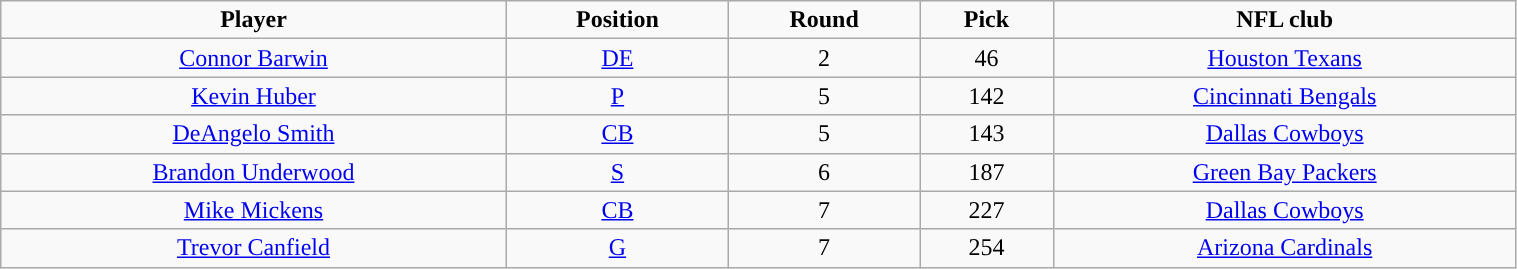<table class="wikitable" width="80%">
<tr align="center">
<td><strong>Player</strong></td>
<td><strong>Position</strong></td>
<td><strong>Round</strong></td>
<td><strong>Pick</strong></td>
<td><strong>NFL club</strong></td>
</tr>
<tr align="center" bgcolor="">
<td><a href='#'>Connor Barwin</a></td>
<td><a href='#'>DE</a></td>
<td>2</td>
<td>46</td>
<td><a href='#'>Houston Texans</a></td>
</tr>
<tr align="center" bgcolor="">
<td><a href='#'>Kevin Huber</a></td>
<td><a href='#'>P</a></td>
<td>5</td>
<td>142</td>
<td><a href='#'>Cincinnati Bengals</a></td>
</tr>
<tr align="center" bgcolor="">
<td><a href='#'>DeAngelo Smith</a></td>
<td><a href='#'>CB</a></td>
<td>5</td>
<td>143</td>
<td><a href='#'>Dallas Cowboys</a></td>
</tr>
<tr align="center" bgcolor="">
<td><a href='#'>Brandon Underwood</a></td>
<td><a href='#'>S</a></td>
<td>6</td>
<td>187</td>
<td><a href='#'>Green Bay Packers</a></td>
</tr>
<tr align="center" bgcolor="">
<td><a href='#'>Mike Mickens</a></td>
<td><a href='#'>CB</a></td>
<td>7</td>
<td>227</td>
<td><a href='#'>Dallas Cowboys</a></td>
</tr>
<tr align="center" bgcolor="">
<td><a href='#'>Trevor Canfield</a></td>
<td><a href='#'>G</a></td>
<td>7</td>
<td>254</td>
<td><a href='#'>Arizona Cardinals</a></td>
</tr>
</table>
